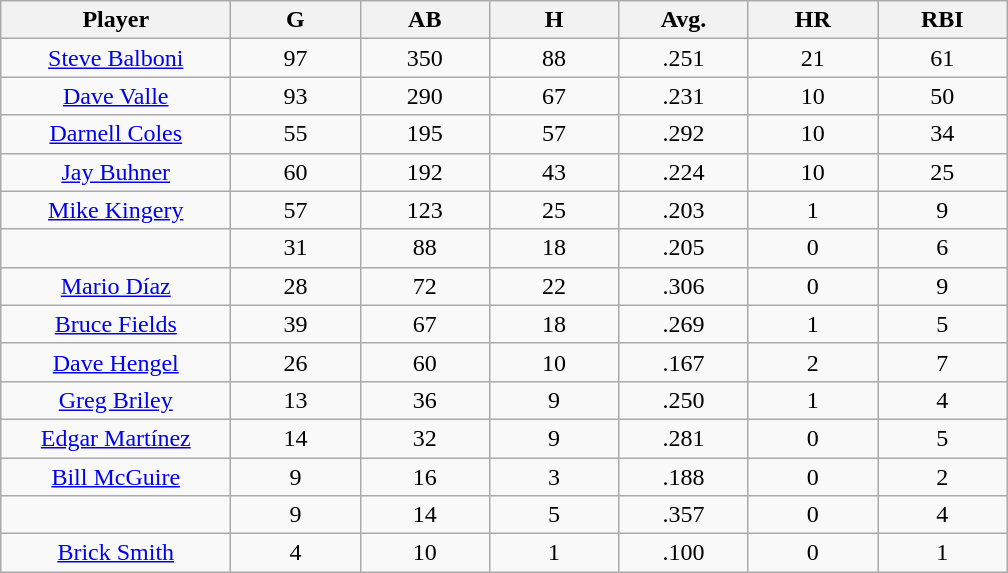<table class="wikitable sortable">
<tr>
<th bgcolor="#DDDDFF" width="16%">Player</th>
<th bgcolor="#DDDDFF" width="9%">G</th>
<th bgcolor="#DDDDFF" width="9%">AB</th>
<th bgcolor="#DDDDFF" width="9%">H</th>
<th bgcolor="#DDDDFF" width="9%">Avg.</th>
<th bgcolor="#DDDDFF" width="9%">HR</th>
<th bgcolor="#DDDDFF" width="9%">RBI</th>
</tr>
<tr align="center">
<td><a href='#'>Steve Balboni</a></td>
<td>97</td>
<td>350</td>
<td>88</td>
<td>.251</td>
<td>21</td>
<td>61</td>
</tr>
<tr align=center>
<td><a href='#'>Dave Valle</a></td>
<td>93</td>
<td>290</td>
<td>67</td>
<td>.231</td>
<td>10</td>
<td>50</td>
</tr>
<tr align=center>
<td><a href='#'>Darnell Coles</a></td>
<td>55</td>
<td>195</td>
<td>57</td>
<td>.292</td>
<td>10</td>
<td>34</td>
</tr>
<tr align=center>
<td><a href='#'>Jay Buhner</a></td>
<td>60</td>
<td>192</td>
<td>43</td>
<td>.224</td>
<td>10</td>
<td>25</td>
</tr>
<tr align=center>
<td><a href='#'>Mike Kingery</a></td>
<td>57</td>
<td>123</td>
<td>25</td>
<td>.203</td>
<td>1</td>
<td>9</td>
</tr>
<tr align=center>
<td></td>
<td>31</td>
<td>88</td>
<td>18</td>
<td>.205</td>
<td>0</td>
<td>6</td>
</tr>
<tr align="center">
<td><a href='#'>Mario Díaz</a></td>
<td>28</td>
<td>72</td>
<td>22</td>
<td>.306</td>
<td>0</td>
<td>9</td>
</tr>
<tr align=center>
<td><a href='#'>Bruce Fields</a></td>
<td>39</td>
<td>67</td>
<td>18</td>
<td>.269</td>
<td>1</td>
<td>5</td>
</tr>
<tr align=center>
<td><a href='#'>Dave Hengel</a></td>
<td>26</td>
<td>60</td>
<td>10</td>
<td>.167</td>
<td>2</td>
<td>7</td>
</tr>
<tr align=center>
<td><a href='#'>Greg Briley</a></td>
<td>13</td>
<td>36</td>
<td>9</td>
<td>.250</td>
<td>1</td>
<td>4</td>
</tr>
<tr align=center>
<td><a href='#'>Edgar Martínez</a></td>
<td>14</td>
<td>32</td>
<td>9</td>
<td>.281</td>
<td>0</td>
<td>5</td>
</tr>
<tr align=center>
<td><a href='#'>Bill McGuire</a></td>
<td>9</td>
<td>16</td>
<td>3</td>
<td>.188</td>
<td>0</td>
<td>2</td>
</tr>
<tr align=center>
<td></td>
<td>9</td>
<td>14</td>
<td>5</td>
<td>.357</td>
<td>0</td>
<td>4</td>
</tr>
<tr align="center">
<td><a href='#'>Brick Smith</a></td>
<td>4</td>
<td>10</td>
<td>1</td>
<td>.100</td>
<td>0</td>
<td>1</td>
</tr>
</table>
